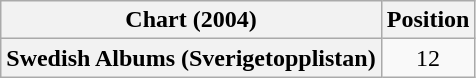<table class="wikitable plainrowheaders" style="text-align:center">
<tr>
<th scope="col">Chart (2004)</th>
<th scope="col">Position</th>
</tr>
<tr>
<th scope="row">Swedish Albums (Sverigetopplistan)</th>
<td>12</td>
</tr>
</table>
